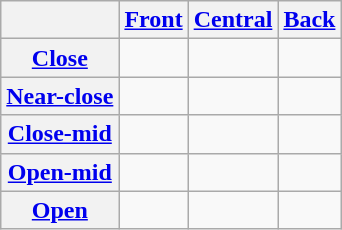<table class="wikitable" style="text-align:center">
<tr>
<th></th>
<th><a href='#'>Front</a></th>
<th><a href='#'>Central</a></th>
<th><a href='#'>Back</a></th>
</tr>
<tr align="center">
<th><a href='#'>Close</a></th>
<td></td>
<td></td>
<td></td>
</tr>
<tr>
<th><a href='#'>Near-close</a></th>
<td></td>
<td></td>
<td></td>
</tr>
<tr align="center">
<th><a href='#'>Close-mid</a></th>
<td></td>
<td></td>
<td></td>
</tr>
<tr>
<th><a href='#'>Open-mid</a></th>
<td></td>
<td></td>
<td></td>
</tr>
<tr align="center">
<th><a href='#'>Open</a></th>
<td></td>
<td></td>
<td></td>
</tr>
</table>
